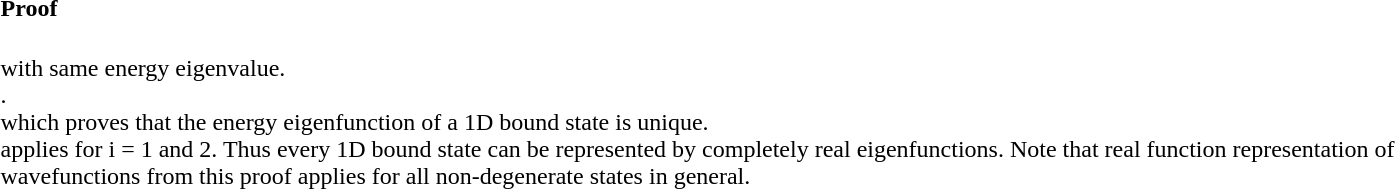<table class="toccolours collapsible collapsed" width="80%" style="text-align:left">
<tr>
<th>Proof</th>
</tr>
<tr>
<td><br> with same energy eigenvalue.<br>.<br> which proves that the energy eigenfunction of a 1D bound state is unique.<br>applies for i = 1 and 2. Thus every 1D bound state can be represented by completely real eigenfunctions. Note that real function representation of wavefunctions from this proof applies for all non-degenerate states in general.</td>
</tr>
</table>
